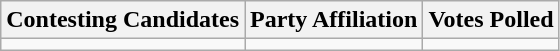<table class="wikitable sortable">
<tr>
<th>Contesting Candidates</th>
<th>Party Affiliation</th>
<th>Votes Polled</th>
</tr>
<tr>
<td></td>
<td></td>
<td></td>
</tr>
</table>
